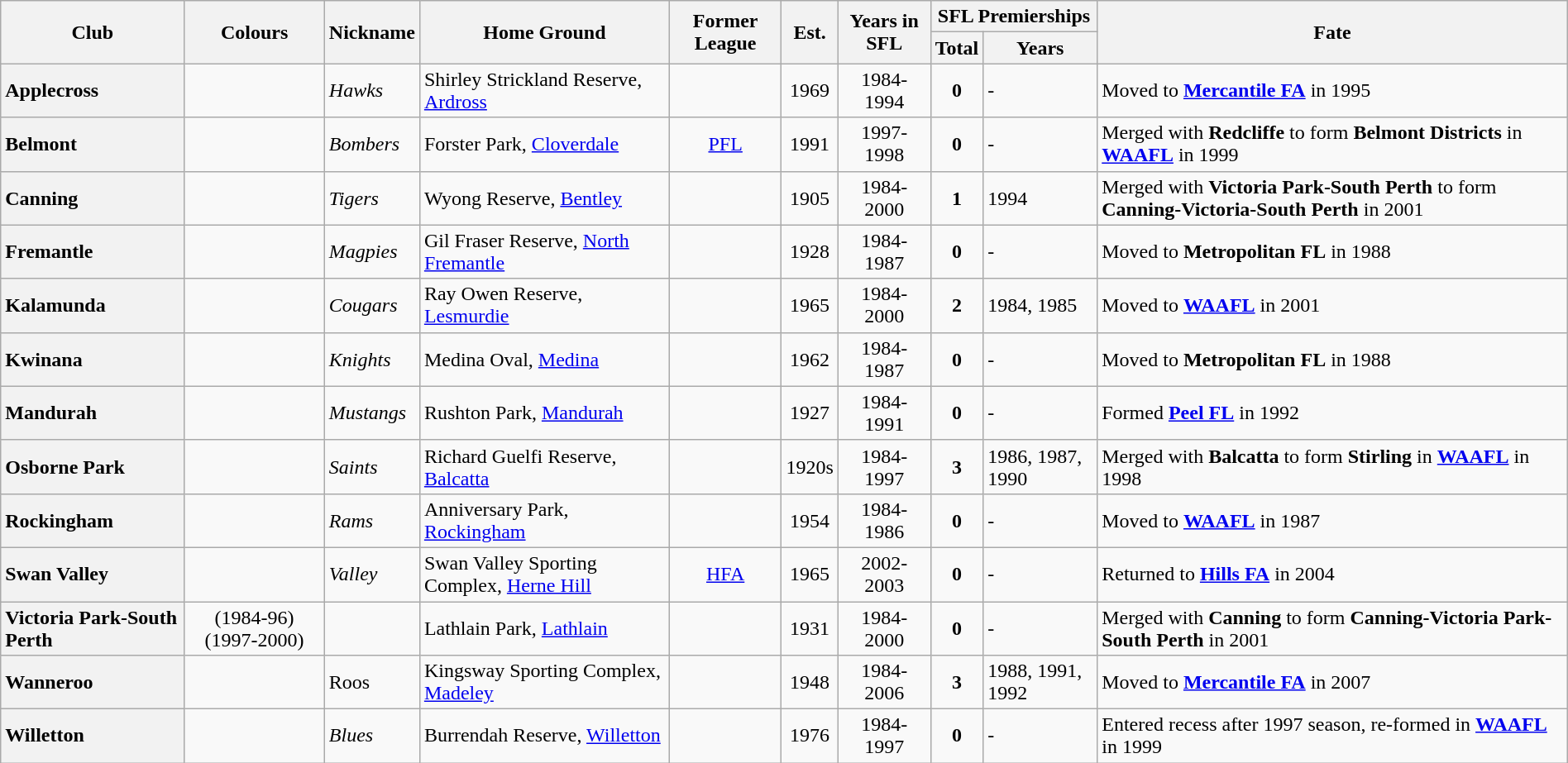<table class="wikitable sortable" style="text-align:center; width:100%">
<tr>
<th rowspan="2">Club</th>
<th rowspan="2">Colours</th>
<th rowspan="2">Nickname</th>
<th rowspan="2">Home Ground</th>
<th rowspan="2">Former League</th>
<th rowspan="2">Est.</th>
<th rowspan="2">Years in SFL</th>
<th colspan="2">SFL Premierships</th>
<th rowspan="2">Fate</th>
</tr>
<tr>
<th>Total</th>
<th>Years</th>
</tr>
<tr>
<th style="text-align:left">Applecross</th>
<td></td>
<td align="left"><em>Hawks</em></td>
<td align="left">Shirley Strickland Reserve, <a href='#'>Ardross</a></td>
<td></td>
<td>1969</td>
<td>1984-1994</td>
<td><strong>0</strong></td>
<td align="left">-</td>
<td align="left">Moved to <a href='#'><strong>Mercantile FA</strong></a> in 1995</td>
</tr>
<tr>
<th style="text-align:left">Belmont</th>
<td></td>
<td align="left"><em>Bombers</em></td>
<td align="left">Forster Park, <a href='#'>Cloverdale</a></td>
<td><a href='#'>PFL</a></td>
<td>1991</td>
<td>1997-1998</td>
<td><strong>0</strong></td>
<td align="left">-</td>
<td align="left">Merged with <strong>Redcliffe</strong> to form <strong>Belmont Districts</strong> in <strong><a href='#'>WAAFL</a></strong> in 1999</td>
</tr>
<tr>
<th style="text-align:left">Canning</th>
<td></td>
<td align="left"><em>Tigers</em></td>
<td align="left">Wyong Reserve, <a href='#'>Bentley</a></td>
<td></td>
<td>1905</td>
<td>1984-2000</td>
<td><strong>1</strong></td>
<td align="left">1994</td>
<td align="left">Merged with <strong>Victoria Park-South Perth</strong> to form <strong>Canning-Victoria-South Perth</strong> in 2001</td>
</tr>
<tr>
<th style="text-align:left">Fremantle</th>
<td></td>
<td align="left"><em>Magpies</em></td>
<td align="left">Gil Fraser Reserve, <a href='#'>North Fremantle</a></td>
<td></td>
<td>1928</td>
<td>1984-1987</td>
<td><strong>0</strong></td>
<td align="left">-</td>
<td align="left">Moved to <strong>Metropolitan FL</strong> in 1988</td>
</tr>
<tr>
<th style="text-align:left">Kalamunda</th>
<td></td>
<td align="left"><em>Cougars</em></td>
<td align="left">Ray Owen Reserve, <a href='#'>Lesmurdie</a></td>
<td></td>
<td>1965</td>
<td>1984-2000</td>
<td><strong>2</strong></td>
<td align="left">1984, 1985</td>
<td align="left">Moved to <strong><a href='#'>WAAFL</a></strong> in 2001</td>
</tr>
<tr>
<th style="text-align:left">Kwinana</th>
<td></td>
<td align="left"><em>Knights</em></td>
<td align="left">Medina Oval, <a href='#'>Medina</a></td>
<td></td>
<td>1962</td>
<td>1984-1987</td>
<td><strong>0</strong></td>
<td align="left">-</td>
<td align="left">Moved to <strong>Metropolitan FL</strong> in 1988</td>
</tr>
<tr>
<th style="text-align:left">Mandurah</th>
<td></td>
<td align="left"><em>Mustangs</em></td>
<td align="left">Rushton Park, <a href='#'>Mandurah</a></td>
<td></td>
<td>1927</td>
<td>1984-1991</td>
<td><strong>0</strong></td>
<td align="left">-</td>
<td align="left">Formed <strong><a href='#'>Peel FL</a></strong> in 1992</td>
</tr>
<tr>
<th style="text-align:left">Osborne Park</th>
<td></td>
<td align="left"><em>Saints</em></td>
<td align="left">Richard Guelfi Reserve, <a href='#'>Balcatta</a></td>
<td></td>
<td>1920s</td>
<td>1984-1997</td>
<td><strong>3</strong></td>
<td align="left">1986, 1987, 1990</td>
<td align="left">Merged with <strong>Balcatta</strong> to form <strong>Stirling</strong> in <strong><a href='#'>WAAFL</a></strong> in 1998</td>
</tr>
<tr>
<th style="text-align:left">Rockingham</th>
<td></td>
<td align="left"><em>Rams</em></td>
<td align="left">Anniversary Park, <a href='#'>Rockingham</a></td>
<td></td>
<td>1954</td>
<td>1984-1986</td>
<td><strong>0</strong></td>
<td align="left">-</td>
<td align="left">Moved to <strong><a href='#'>WAAFL</a></strong> in 1987</td>
</tr>
<tr>
<th style="text-align:left">Swan Valley</th>
<td></td>
<td align="left"><em>Valley</em></td>
<td align="left">Swan Valley Sporting Complex, <a href='#'>Herne Hill</a></td>
<td><a href='#'>HFA</a></td>
<td>1965</td>
<td>2002-2003</td>
<td><strong>0</strong></td>
<td align="left">-</td>
<td align="left">Returned to <strong><a href='#'>Hills FA</a></strong> in 2004</td>
</tr>
<tr>
<th style="text-align:left">Victoria Park-South Perth</th>
<td>(1984-96)(1997-2000)</td>
<td align="left"><em></em></td>
<td align="left">Lathlain Park, <a href='#'>Lathlain</a></td>
<td></td>
<td>1931</td>
<td>1984-2000</td>
<td><strong>0</strong></td>
<td align="left">-</td>
<td align="left">Merged with <strong>Canning</strong> to form <strong>Canning-Victoria Park-South Perth</strong> in 2001</td>
</tr>
<tr>
<th style="text-align:left">Wanneroo</th>
<td></td>
<td align="left">Roos</td>
<td align="left">Kingsway Sporting Complex, <a href='#'>Madeley</a></td>
<td></td>
<td>1948</td>
<td>1984-2006</td>
<td><strong>3</strong></td>
<td align="left">1988, 1991, 1992</td>
<td align="left">Moved to <a href='#'><strong>Mercantile FA</strong></a> in 2007</td>
</tr>
<tr>
<th style="text-align:left">Willetton</th>
<td></td>
<td align="left"><em>Blues</em></td>
<td align="left">Burrendah Reserve, <a href='#'>Willetton</a></td>
<td></td>
<td>1976</td>
<td>1984-1997</td>
<td><strong>0</strong></td>
<td align="left">-</td>
<td align="left">Entered recess after 1997 season, re-formed in <strong><a href='#'>WAAFL</a></strong> in 1999</td>
</tr>
</table>
